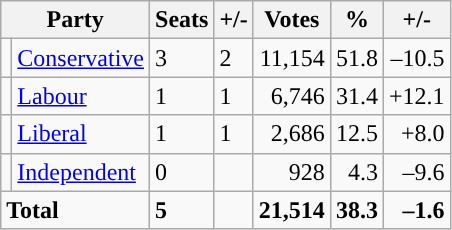<table class="wikitable sortable">
<tr>
<th colspan="2">Party</th>
<th>Seats</th>
<th>+/-</th>
<th>Votes</th>
<th>%</th>
<th>+/-</th>
</tr>
<tr>
<td style="background-color: "></td>
<td><a href='#'>Conservative</a></td>
<td>3</td>
<td> 2</td>
<td style="text-align:right;">11,154</td>
<td style="text-align:right;">51.8</td>
<td style="text-align:right;">–10.5</td>
</tr>
<tr>
<td style="background-color: "></td>
<td><a href='#'>Labour</a></td>
<td>1</td>
<td> 1</td>
<td style="text-align:right;">6,746</td>
<td style="text-align:right;">31.4</td>
<td style="text-align:right;">+12.1</td>
</tr>
<tr>
<td style="background-color: "></td>
<td><a href='#'>Liberal</a></td>
<td>1</td>
<td> 1</td>
<td style="text-align:right;">2,686</td>
<td style="text-align:right;">12.5</td>
<td style="text-align:right;">+8.0</td>
</tr>
<tr>
<td style="background-color: "></td>
<td><a href='#'>Independent</a></td>
<td>0</td>
<td></td>
<td style="text-align:right;">928</td>
<td style="text-align:right;">4.3</td>
<td style="text-align:right;">–9.6</td>
</tr>
<tr>
<td colspan="2"><strong>Total</strong></td>
<td><strong>5</strong></td>
<td></td>
<td style="text-align:right;"><strong>21,514</strong></td>
<td style="text-align:right;"><strong>38.3</strong></td>
<td style="text-align:right;"><strong>–1.6</strong></td>
</tr>
</table>
